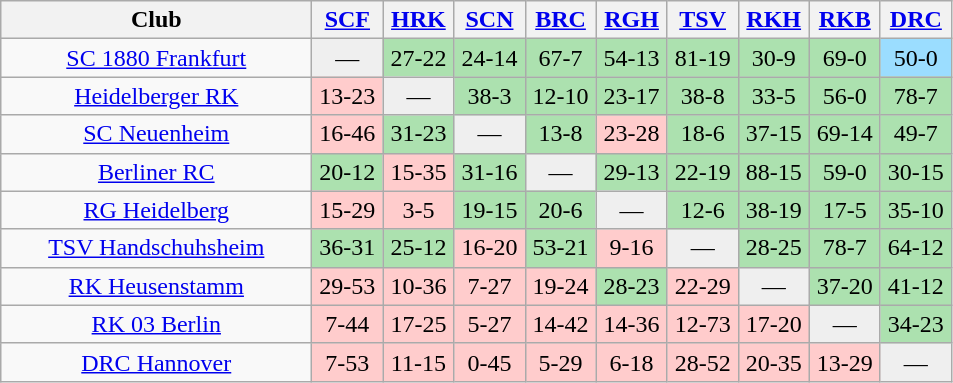<table class="wikitable" style="text-align: center;">
<tr>
<th bgcolor="#efefef" width="200">Club</th>
<th bgcolor="#efefef" width="40"><a href='#'>SCF</a></th>
<th bgcolor="#efefef" width="40"><a href='#'>HRK</a></th>
<th bgcolor="#efefef" width="40"><a href='#'>SCN</a></th>
<th bgcolor="#efefef" width="40"><a href='#'>BRC</a></th>
<th bgcolor="#efefef" width="40"><a href='#'>RGH</a></th>
<th bgcolor="#efefef" width="40"><a href='#'>TSV</a></th>
<th bgcolor="#efefef" width="40"><a href='#'>RKH</a></th>
<th bgcolor="#efefef" width="40"><a href='#'>RKB</a></th>
<th bgcolor="#efefef" width="40"><a href='#'>DRC</a></th>
</tr>
<tr align=center>
<td><a href='#'>SC 1880 Frankfurt</a></td>
<td bgcolor="#efefef">—</td>
<td bgcolor=#ACE1AF>27-22</td>
<td bgcolor=#ACE1AF>24-14</td>
<td bgcolor=#ACE1AF>67-7</td>
<td bgcolor=#ACE1AF>54-13</td>
<td bgcolor=#ACE1AF>81-19</td>
<td bgcolor=#ACE1AF>30-9</td>
<td bgcolor=#ACE1AF>69-0</td>
<td bgcolor=#9BDDFF>50-0</td>
</tr>
<tr align=center>
<td><a href='#'>Heidelberger RK</a></td>
<td bgcolor=#ffcccc>13-23</td>
<td bgcolor="#efefef">—</td>
<td bgcolor=#ACE1AF>38-3</td>
<td bgcolor=#ACE1AF>12-10</td>
<td bgcolor=#ACE1AF>23-17</td>
<td bgcolor=#ACE1AF>38-8</td>
<td bgcolor=#ACE1AF>33-5</td>
<td bgcolor=#ACE1AF>56-0</td>
<td bgcolor=#ACE1AF>78-7</td>
</tr>
<tr align=center>
<td><a href='#'>SC Neuenheim</a></td>
<td bgcolor=#ffcccc>16-46</td>
<td bgcolor=#ACE1AF>31-23</td>
<td bgcolor="#efefef">—</td>
<td bgcolor=#ACE1AF>13-8</td>
<td bgcolor=#ffcccc>23-28</td>
<td bgcolor=#ACE1AF>18-6</td>
<td bgcolor=#ACE1AF>37-15</td>
<td bgcolor=#ACE1AF>69-14</td>
<td bgcolor=#ACE1AF>49-7</td>
</tr>
<tr align=center>
<td><a href='#'>Berliner RC</a></td>
<td bgcolor=#ACE1AF>20-12</td>
<td bgcolor=#ffcccc>15-35</td>
<td bgcolor=#ACE1AF>31-16</td>
<td bgcolor="#efefef">—</td>
<td bgcolor=#ACE1AF>29-13</td>
<td bgcolor=#ACE1AF>22-19</td>
<td bgcolor=#ACE1AF>88-15</td>
<td bgcolor=#ACE1AF>59-0</td>
<td bgcolor=#ACE1AF>30-15</td>
</tr>
<tr align=center>
<td><a href='#'>RG Heidelberg</a></td>
<td bgcolor=#ffcccc>15-29</td>
<td bgcolor=#ffcccc>3-5</td>
<td bgcolor=#ACE1AF>19-15</td>
<td bgcolor=#ACE1AF>20-6</td>
<td bgcolor="#efefef">—</td>
<td bgcolor=#ACE1AF>12-6</td>
<td bgcolor=#ACE1AF>38-19</td>
<td bgcolor=#ACE1AF>17-5</td>
<td bgcolor=#ACE1AF>35-10</td>
</tr>
<tr align=center>
<td><a href='#'>TSV Handschuhsheim</a></td>
<td bgcolor=#ACE1AF>36-31</td>
<td bgcolor=#ACE1AF>25-12</td>
<td bgcolor=#ffcccc>16-20</td>
<td bgcolor=#ACE1AF>53-21</td>
<td bgcolor=#ffcccc>9-16</td>
<td bgcolor="#efefef">—</td>
<td bgcolor=#ACE1AF>28-25</td>
<td bgcolor=#ACE1AF>78-7</td>
<td bgcolor=#ACE1AF>64-12</td>
</tr>
<tr align=center>
<td><a href='#'>RK Heusenstamm</a></td>
<td bgcolor=#ffcccc>29-53</td>
<td bgcolor=#ffcccc>10-36</td>
<td bgcolor=#ffcccc>7-27</td>
<td bgcolor=#ffcccc>19-24</td>
<td bgcolor=#ACE1AF>28-23</td>
<td bgcolor=#ffcccc>22-29</td>
<td bgcolor="#efefef">—</td>
<td bgcolor=#ACE1AF>37-20</td>
<td bgcolor=#ACE1AF>41-12</td>
</tr>
<tr align=center>
<td><a href='#'>RK 03 Berlin</a></td>
<td bgcolor=#ffcccc>7-44</td>
<td bgcolor=#ffcccc>17-25</td>
<td bgcolor=#ffcccc>5-27</td>
<td bgcolor=#ffcccc>14-42</td>
<td bgcolor=#ffcccc>14-36</td>
<td bgcolor=#ffcccc>12-73</td>
<td bgcolor=#ffcccc>17-20</td>
<td bgcolor="#efefef">—</td>
<td bgcolor=#ACE1AF>34-23</td>
</tr>
<tr align=center>
<td><a href='#'>DRC Hannover</a></td>
<td bgcolor=#ffcccc>7-53</td>
<td bgcolor=#ffcccc>11-15</td>
<td bgcolor=#ffcccc>0-45</td>
<td bgcolor=#ffcccc>5-29</td>
<td bgcolor=#ffcccc>6-18</td>
<td bgcolor=#ffcccc>28-52</td>
<td bgcolor=#ffcccc>20-35</td>
<td bgcolor=#ffcccc>13-29</td>
<td bgcolor="#efefef">—</td>
</tr>
</table>
